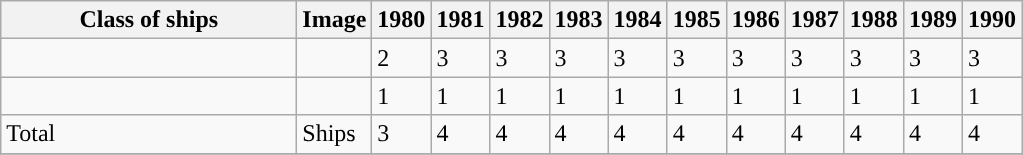<table class="wikitable sortable collapsible collapsed">
<tr>
<th style="width:29%;">Class of ships</th>
<th>Image</th>
<th>1980</th>
<th>1981</th>
<th>1982</th>
<th>1983</th>
<th>1984</th>
<th>1985</th>
<th>1986</th>
<th>1987</th>
<th>1988</th>
<th>1989</th>
<th>1990</th>
</tr>
<tr valign="top">
<td></td>
<td></td>
<td>2</td>
<td>3</td>
<td>3</td>
<td>3</td>
<td>3</td>
<td>3</td>
<td>3</td>
<td>3</td>
<td>3</td>
<td>3</td>
<td>3</td>
</tr>
<tr valign="top">
<td></td>
<td></td>
<td>1</td>
<td>1</td>
<td>1</td>
<td>1</td>
<td>1</td>
<td>1</td>
<td>1</td>
<td>1</td>
<td>1</td>
<td>1</td>
<td>1</td>
</tr>
<tr valign="top">
<td>Total</td>
<td>Ships</td>
<td>3</td>
<td>4</td>
<td>4</td>
<td>4</td>
<td>4</td>
<td>4</td>
<td>4</td>
<td>4</td>
<td>4</td>
<td>4</td>
<td>4</td>
</tr>
<tr>
</tr>
</table>
